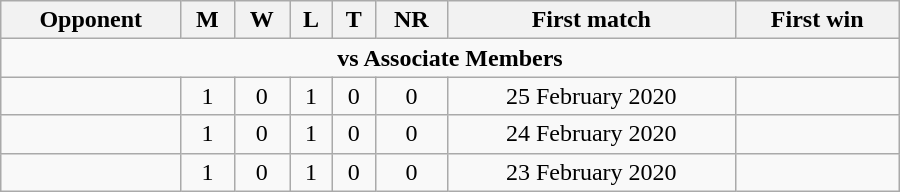<table class="wikitable" style="text-align: center; width: 600px;">
<tr>
<th>Opponent</th>
<th>M</th>
<th>W</th>
<th>L</th>
<th>T</th>
<th>NR</th>
<th>First match</th>
<th>First win</th>
</tr>
<tr>
<td colspan="8" style="text-align:center;"><strong>vs Associate Members</strong></td>
</tr>
<tr>
<td align=left></td>
<td>1</td>
<td>0</td>
<td>1</td>
<td>0</td>
<td>0</td>
<td>25 February 2020</td>
<td></td>
</tr>
<tr>
<td align=left></td>
<td>1</td>
<td>0</td>
<td>1</td>
<td>0</td>
<td>0</td>
<td>24 February 2020</td>
<td></td>
</tr>
<tr>
<td align=left></td>
<td>1</td>
<td>0</td>
<td>1</td>
<td>0</td>
<td>0</td>
<td>23 February 2020</td>
<td></td>
</tr>
</table>
